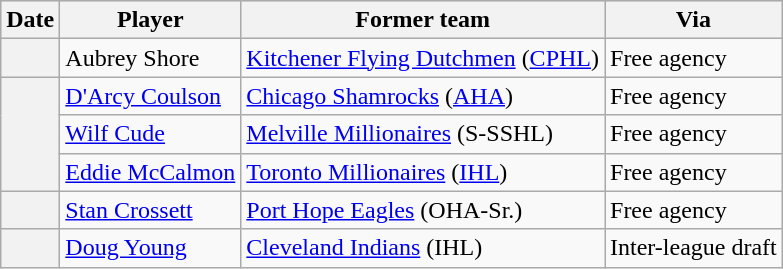<table class="wikitable plainrowheaders">
<tr style="background:#ddd; text-align:center;">
<th>Date</th>
<th>Player</th>
<th>Former team</th>
<th>Via</th>
</tr>
<tr>
<th scope="row"></th>
<td>Aubrey Shore</td>
<td><a href='#'>Kitchener Flying Dutchmen</a> (<a href='#'>CPHL</a>)</td>
<td>Free agency</td>
</tr>
<tr>
<th scope="row" rowspan=3></th>
<td><a href='#'>D'Arcy Coulson</a></td>
<td><a href='#'>Chicago Shamrocks</a> (<a href='#'>AHA</a>)</td>
<td>Free agency</td>
</tr>
<tr>
<td><a href='#'>Wilf Cude</a></td>
<td><a href='#'>Melville Millionaires</a> (S-SSHL)</td>
<td>Free agency</td>
</tr>
<tr>
<td><a href='#'>Eddie McCalmon</a></td>
<td><a href='#'>Toronto Millionaires</a> (<a href='#'>IHL</a>)</td>
<td>Free agency</td>
</tr>
<tr>
<th scope="row"></th>
<td><a href='#'>Stan Crossett</a></td>
<td><a href='#'>Port Hope Eagles</a> (OHA-Sr.)</td>
<td>Free agency</td>
</tr>
<tr>
<th scope="row"></th>
<td><a href='#'>Doug Young</a></td>
<td><a href='#'>Cleveland Indians</a> (IHL)</td>
<td>Inter-league draft</td>
</tr>
</table>
